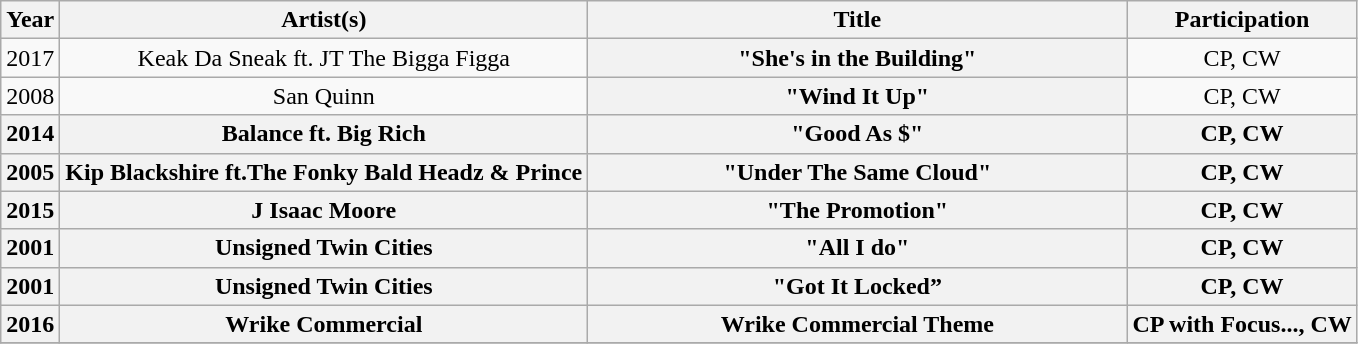<table class="wikitable sortable" style="text-align:center;">
<tr>
<th scope="col">Year</th>
<th scope="col">Artist(s)</th>
<th scope="col" style="width:22em;">Title</th>
<th scope="col">Participation</th>
</tr>
<tr>
<td rowspan="1">2017</td>
<td>Keak Da Sneak ft. JT The Bigga Figga</td>
<th scope="row">"She's in the Building"</th>
<td>CP, CW</td>
</tr>
<tr>
<td rowspan="1">2008</td>
<td>San Quinn</td>
<th scope="row">"Wind It Up"</th>
<td>CP, CW</td>
</tr>
<tr>
<th scope="col">2014</th>
<th scope="col">Balance ft. Big Rich</th>
<th scope="col" style="width:22em;">"Good As $"</th>
<th scope="col">CP, CW</th>
</tr>
<tr>
<th scope="col">2005</th>
<th scope="col">Kip Blackshire ft.The Fonky Bald Headz & Prince</th>
<th scope="col" style="width:22em;">"Under The Same Cloud"</th>
<th scope="col">CP, CW</th>
</tr>
<tr>
<th scope="col">2015</th>
<th scope="col">J Isaac Moore</th>
<th scope="col" style="width:22em;">"The Promotion"</th>
<th scope="col">CP, CW</th>
</tr>
<tr>
<th scope="col">2001</th>
<th scope="col">Unsigned Twin Cities</th>
<th scope="col" style="width:22em;">"All I do"</th>
<th scope="col">CP, CW</th>
</tr>
<tr>
<th scope="col">2001</th>
<th scope="col">Unsigned Twin Cities</th>
<th scope="col" style="width:22em;">"Got It Locked”</th>
<th scope="col">CP, CW</th>
</tr>
<tr>
<th scope="col">2016</th>
<th scope="col">Wrike Commercial</th>
<th scope="col" style="width:22em;">Wrike Commercial Theme</th>
<th scope="col">CP with Focus..., CW</th>
</tr>
<tr>
</tr>
</table>
